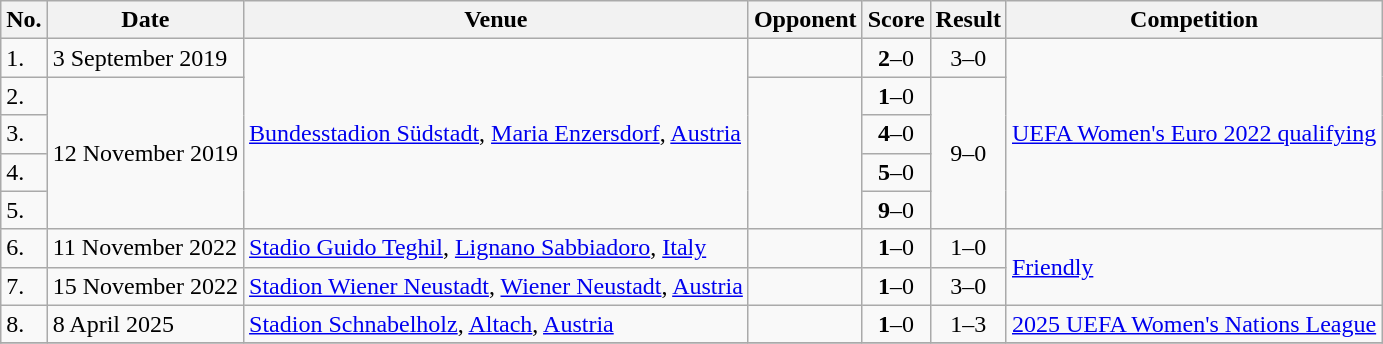<table class="wikitable">
<tr>
<th>No.</th>
<th>Date</th>
<th>Venue</th>
<th>Opponent</th>
<th>Score</th>
<th>Result</th>
<th>Competition</th>
</tr>
<tr>
<td>1.</td>
<td>3 September 2019</td>
<td rowspan=5><a href='#'>Bundesstadion Südstadt</a>, <a href='#'>Maria Enzersdorf</a>, <a href='#'>Austria</a></td>
<td></td>
<td align=center><strong>2</strong>–0</td>
<td align=center>3–0</td>
<td rowspan=5><a href='#'>UEFA Women's Euro 2022 qualifying</a></td>
</tr>
<tr>
<td>2.</td>
<td rowspan=4>12 November 2019</td>
<td rowspan=4></td>
<td align=center><strong>1</strong>–0</td>
<td rowspan=4 align=center>9–0</td>
</tr>
<tr>
<td>3.</td>
<td align=center><strong>4</strong>–0</td>
</tr>
<tr>
<td>4.</td>
<td align=center><strong>5</strong>–0</td>
</tr>
<tr>
<td>5.</td>
<td align=center><strong>9</strong>–0</td>
</tr>
<tr>
<td>6.</td>
<td>11 November 2022</td>
<td><a href='#'>Stadio Guido Teghil</a>, <a href='#'>Lignano Sabbiadoro</a>, <a href='#'>Italy</a></td>
<td></td>
<td align=center><strong>1</strong>–0</td>
<td align=center>1–0</td>
<td rowspan=2><a href='#'>Friendly</a></td>
</tr>
<tr>
<td>7.</td>
<td>15 November 2022</td>
<td><a href='#'>Stadion Wiener Neustadt</a>, <a href='#'>Wiener Neustadt</a>, <a href='#'>Austria</a></td>
<td></td>
<td align=center><strong>1</strong>–0</td>
<td align=center>3–0</td>
</tr>
<tr>
<td>8.</td>
<td>8 April 2025</td>
<td><a href='#'>Stadion Schnabelholz</a>, <a href='#'>Altach</a>, <a href='#'>Austria</a></td>
<td></td>
<td align=center><strong>1</strong>–0</td>
<td align=center>1–3</td>
<td><a href='#'>2025 UEFA Women's Nations League</a></td>
</tr>
<tr>
</tr>
</table>
